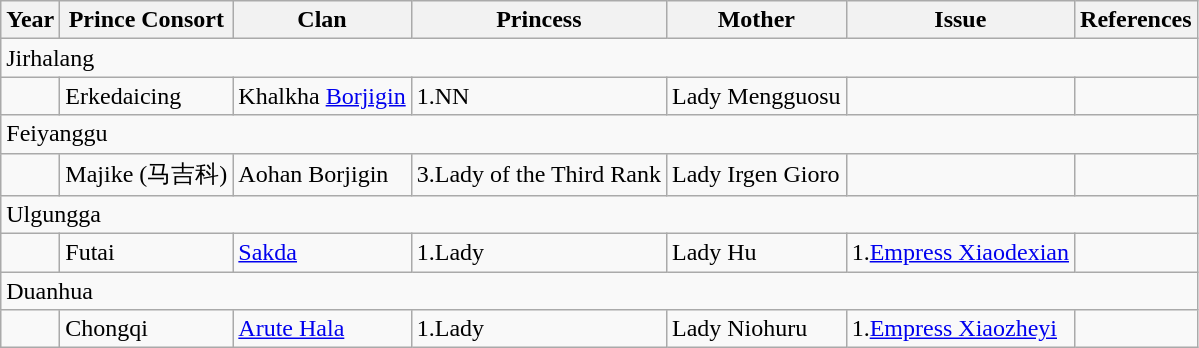<table class="wikitable">
<tr>
<th>Year</th>
<th>Prince Consort</th>
<th>Clan</th>
<th>Princess</th>
<th>Mother</th>
<th>Issue</th>
<th>References</th>
</tr>
<tr>
<td colspan="7">Jirhalang</td>
</tr>
<tr>
<td></td>
<td>Erkedaicing</td>
<td>Khalkha <a href='#'>Borjigin</a></td>
<td>1.NN</td>
<td>Lady Mengguosu</td>
<td></td>
<td></td>
</tr>
<tr>
<td colspan="7">Feiyanggu</td>
</tr>
<tr>
<td></td>
<td>Majike (马吉科)</td>
<td>Aohan Borjigin</td>
<td>3.Lady of the Third Rank</td>
<td>Lady Irgen Gioro</td>
<td></td>
<td></td>
</tr>
<tr>
<td colspan="7">Ulgungga</td>
</tr>
<tr>
<td></td>
<td>Futai</td>
<td><a href='#'>Sakda</a></td>
<td>1.Lady</td>
<td>Lady Hu</td>
<td>1.<a href='#'>Empress Xiaodexian</a></td>
<td></td>
</tr>
<tr>
<td colspan="7">Duanhua</td>
</tr>
<tr>
<td></td>
<td>Chongqi</td>
<td><a href='#'>Arute Hala</a></td>
<td>1.Lady</td>
<td>Lady Niohuru</td>
<td>1.<a href='#'>Empress Xiaozheyi</a></td>
<td></td>
</tr>
</table>
